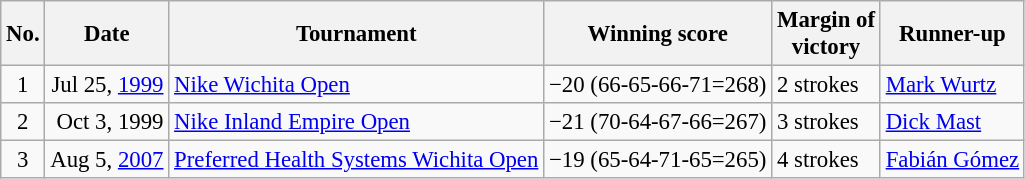<table class="wikitable" style="font-size:95%;">
<tr>
<th>No.</th>
<th>Date</th>
<th>Tournament</th>
<th>Winning score</th>
<th>Margin of<br>victory</th>
<th>Runner-up</th>
</tr>
<tr>
<td align=center>1</td>
<td align=right>Jul 25, <a href='#'>1999</a></td>
<td><a href='#'>Nike Wichita Open</a></td>
<td>−20 (66-65-66-71=268)</td>
<td>2 strokes</td>
<td> <a href='#'>Mark Wurtz</a></td>
</tr>
<tr>
<td align=center>2</td>
<td align=right>Oct 3, 1999</td>
<td><a href='#'>Nike Inland Empire Open</a></td>
<td>−21 (70-64-67-66=267)</td>
<td>3 strokes</td>
<td> <a href='#'>Dick Mast</a></td>
</tr>
<tr>
<td align=center>3</td>
<td align=right>Aug 5, <a href='#'>2007</a></td>
<td><a href='#'>Preferred Health Systems Wichita Open</a></td>
<td>−19 (65-64-71-65=265)</td>
<td>4 strokes</td>
<td> <a href='#'>Fabián Gómez</a></td>
</tr>
</table>
